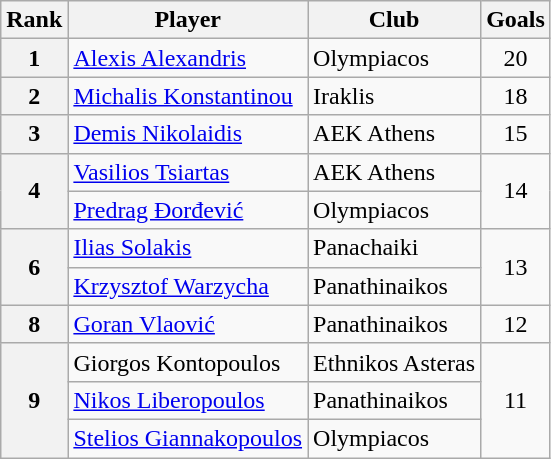<table class="wikitable" style="text-align:center">
<tr>
<th>Rank</th>
<th>Player</th>
<th>Club</th>
<th>Goals</th>
</tr>
<tr>
<th>1</th>
<td align="left"> <a href='#'>Alexis Alexandris</a></td>
<td align="left">Olympiacos</td>
<td>20</td>
</tr>
<tr>
<th>2</th>
<td align="left"> <a href='#'>Michalis Konstantinou</a></td>
<td align="left">Iraklis</td>
<td>18</td>
</tr>
<tr>
<th>3</th>
<td align="left"> <a href='#'>Demis Nikolaidis</a></td>
<td align="left">AEK Athens</td>
<td>15</td>
</tr>
<tr>
<th rowspan="2">4</th>
<td align="left"> <a href='#'>Vasilios Tsiartas</a></td>
<td align="left">AEK Athens</td>
<td rowspan="2">14</td>
</tr>
<tr>
<td align="left"> <a href='#'>Predrag Đorđević</a></td>
<td align="left">Olympiacos</td>
</tr>
<tr>
<th rowspan="2">6</th>
<td align="left"> <a href='#'>Ilias Solakis</a></td>
<td align="left">Panachaiki</td>
<td rowspan="2">13</td>
</tr>
<tr>
<td align="left"> <a href='#'>Krzysztof Warzycha</a></td>
<td align="left">Panathinaikos</td>
</tr>
<tr>
<th>8</th>
<td align="left"> <a href='#'>Goran Vlaović</a></td>
<td align="left">Panathinaikos</td>
<td>12</td>
</tr>
<tr>
<th rowspan="3">9</th>
<td align="left"> Giorgos Kontopoulos</td>
<td align="left">Ethnikos Asteras</td>
<td rowspan="3">11</td>
</tr>
<tr>
<td align="left"> <a href='#'>Nikos Liberopoulos</a></td>
<td align="left">Panathinaikos</td>
</tr>
<tr>
<td align="left"> <a href='#'>Stelios Giannakopoulos</a></td>
<td align="left">Olympiacos</td>
</tr>
</table>
